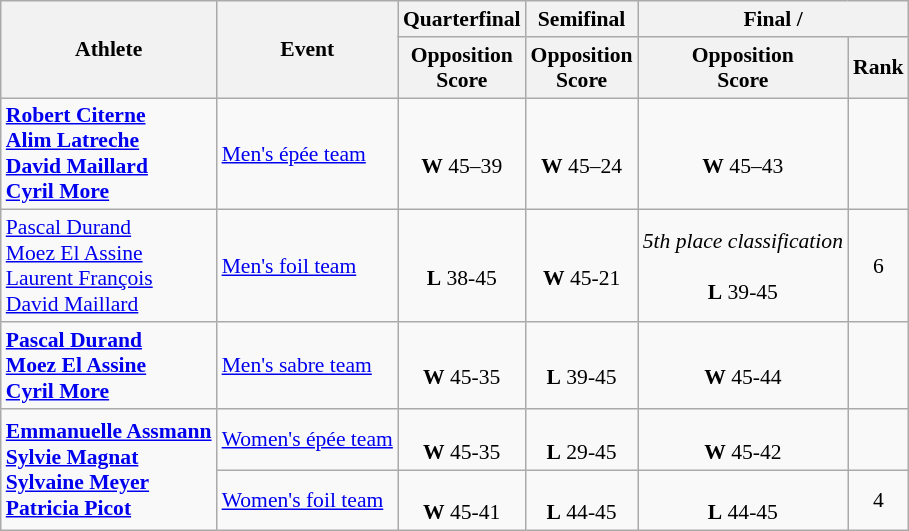<table class=wikitable style="font-size:90%">
<tr>
<th rowspan="2">Athlete</th>
<th rowspan="2">Event</th>
<th>Quarterfinal</th>
<th>Semifinal</th>
<th colspan="2">Final / </th>
</tr>
<tr>
<th>Opposition<br>Score</th>
<th>Opposition<br>Score</th>
<th>Opposition<br>Score</th>
<th>Rank</th>
</tr>
<tr>
<td><strong><a href='#'>Robert Citerne</a></strong><br> <strong><a href='#'>Alim Latreche</a></strong><br> <strong><a href='#'>David Maillard</a></strong><br> <strong><a href='#'>Cyril More</a></strong></td>
<td><a href='#'>Men's épée team</a></td>
<td align="center"><br><strong>W</strong> 45–39</td>
<td align="center"><br><strong>W</strong> 45–24</td>
<td align="center"><br><strong>W</strong> 45–43</td>
<td align="center"></td>
</tr>
<tr>
<td><a href='#'>Pascal Durand</a><br> <a href='#'>Moez El Assine</a><br> <a href='#'>Laurent François</a><br> <a href='#'>David Maillard</a></td>
<td><a href='#'>Men's foil team</a></td>
<td align="center"><br><strong>L</strong> 38-45</td>
<td align="center"><br><strong>W</strong> 45-21</td>
<td align="center"><em>5th place classification</em><br> <br><strong>L</strong> 39-45</td>
<td align="center">6</td>
</tr>
<tr>
<td><strong><a href='#'>Pascal Durand</a></strong><br> <strong><a href='#'>Moez El Assine</a></strong><br> <strong><a href='#'>Cyril More</a></strong></td>
<td><a href='#'>Men's sabre team</a></td>
<td align="center"><br><strong>W</strong> 45-35</td>
<td align="center"><br><strong>L</strong> 39-45</td>
<td align="center"><br><strong>W</strong> 45-44</td>
<td align="center"></td>
</tr>
<tr>
<td rowspan=2><strong><a href='#'>Emmanuelle Assmann</a></strong><br> <strong><a href='#'>Sylvie Magnat</a></strong><br> <strong><a href='#'>Sylvaine Meyer</a></strong><br> <strong><a href='#'>Patricia Picot</a></strong></td>
<td><a href='#'>Women's épée team</a></td>
<td align="center"><br><strong>W</strong> 45-35</td>
<td align="center"><br><strong>L</strong> 29-45</td>
<td align="center"><br><strong>W</strong> 45-42</td>
<td align="center"></td>
</tr>
<tr>
<td><a href='#'>Women's foil team</a></td>
<td align="center"><br><strong>W</strong> 45-41</td>
<td align="center"><br><strong>L</strong> 44-45</td>
<td align="center"><br><strong>L</strong> 44-45</td>
<td align="center">4</td>
</tr>
</table>
